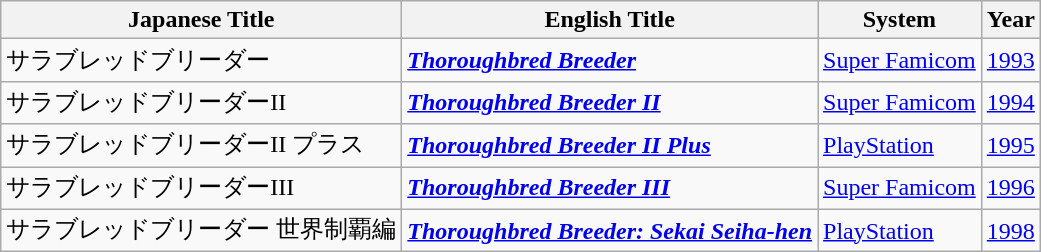<table class="wikitable">
<tr>
<th>Japanese Title</th>
<th>English Title</th>
<th>System</th>
<th>Year</th>
</tr>
<tr style="vertical-align: middle;">
<td style="white-space: nowrap;">サラブレッドブリーダー</td>
<td style="white-space: nowrap;"><strong><em><a href='#'>Thoroughbred Breeder</a></em></strong></td>
<td><a href='#'>Super Famicom</a></td>
<td style="white-space: nowrap;"><a href='#'>1993</a></td>
</tr>
<tr style="vertical-align: middle;">
<td style="white-space: nowrap;">サラブレッドブリーダーII</td>
<td style="white-space: nowrap;"><strong><em><a href='#'>Thoroughbred Breeder II</a></em></strong></td>
<td><a href='#'>Super Famicom</a></td>
<td style="white-space: nowrap;"><a href='#'>1994</a></td>
</tr>
<tr style="vertical-align: middle;">
<td style="white-space: nowrap;">サラブレッドブリーダーII プラス</td>
<td style="white-space: nowrap;"><strong><em><a href='#'>Thoroughbred Breeder II Plus</a></em></strong></td>
<td><a href='#'>PlayStation</a></td>
<td style="white-space: nowrap;"><a href='#'>1995</a></td>
</tr>
<tr style="vertical-align: middle;">
<td style="white-space: nowrap;">サラブレッドブリーダーIII</td>
<td style="white-space: nowrap;"><strong><em><a href='#'>Thoroughbred Breeder III</a></em></strong></td>
<td><a href='#'>Super Famicom</a></td>
<td style="white-space: nowrap;"><a href='#'>1996</a></td>
</tr>
<tr style="vertical-align: middle;">
<td style="white-space: nowrap;">サラブレッドブリーダー 世界制覇編</td>
<td style="white-space: nowrap;"><strong><em><a href='#'>Thoroughbred Breeder: Sekai Seiha-hen</a></em></strong></td>
<td><a href='#'>PlayStation</a></td>
<td style="white-space: nowrap;"><a href='#'>1998</a></td>
</tr>
</table>
